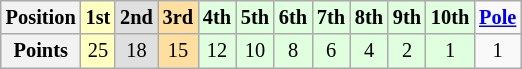<table class="wikitable" style="font-size:85%; text-align:center;">
<tr>
<th>Position</th>
<td style="background:#ffffbf;"><strong>1st</strong></td>
<td style="background:#dfdfdf;"><strong>2nd</strong></td>
<td style="background:#ffdf9f;"><strong>3rd</strong></td>
<td style="background:#dfffdf;"><strong>4th</strong></td>
<td style="background:#dfffdf;"><strong>5th</strong></td>
<td style="background:#dfffdf;"><strong>6th</strong></td>
<td style="background:#dfffdf;"><strong>7th</strong></td>
<td style="background:#dfffdf;"><strong>8th</strong></td>
<td style="background:#dfffdf;"><strong>9th</strong></td>
<td style="background:#dfffdf;"><strong>10th</strong></td>
<td><strong><a href='#'>Pole</a></strong></td>
</tr>
<tr>
<th>Points</th>
<td style="background:#ffffbf;">25</td>
<td style="background:#dfdfdf;">18</td>
<td style="background:#ffdf9f;">15</td>
<td style="background:#dfffdf;">12</td>
<td style="background:#dfffdf;">10</td>
<td style="background:#dfffdf;">8</td>
<td style="background:#dfffdf;">6</td>
<td style="background:#dfffdf;">4</td>
<td style="background:#dfffdf;">2</td>
<td style="background:#dfffdf;">1</td>
<td>1</td>
</tr>
</table>
